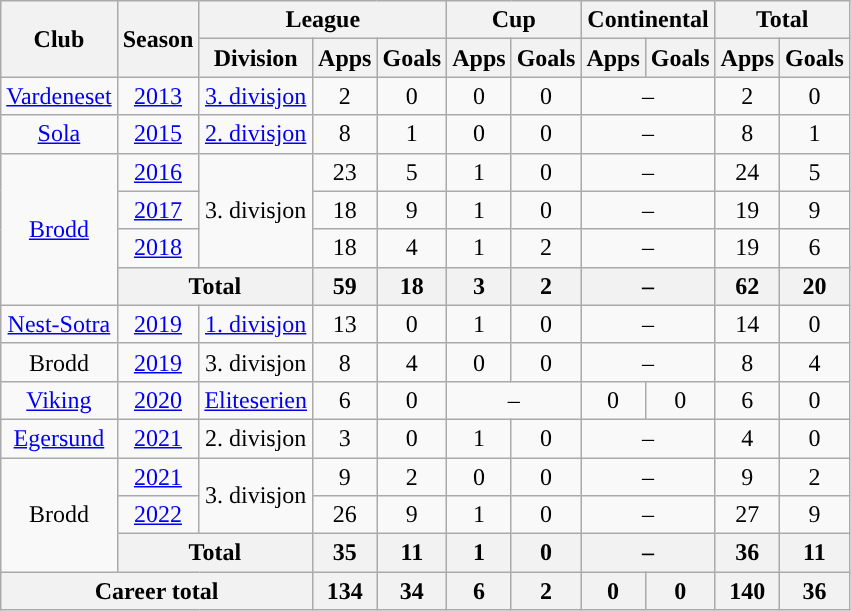<table class="wikitable" style="text-align: center">
<tr>
<th rowspan="2">Club</th>
<th rowspan="2">Season</th>
<th colspan="3">League</th>
<th colspan="2">Cup</th>
<th colspan="2">Continental</th>
<th colspan="2">Total</th>
</tr>
<tr>
<th>Division</th>
<th>Apps</th>
<th>Goals</th>
<th>Apps</th>
<th>Goals</th>
<th>Apps</th>
<th>Goals</th>
<th>Apps</th>
<th>Goals</th>
</tr>
<tr>
<td><a href='#'>Vardeneset</a></td>
<td><a href='#'>2013</a></td>
<td><a href='#'>3. divisjon</a></td>
<td>2</td>
<td>0</td>
<td>0</td>
<td>0</td>
<td colspan="2">–</td>
<td>2</td>
<td>0</td>
</tr>
<tr>
<td><a href='#'>Sola</a></td>
<td><a href='#'>2015</a></td>
<td><a href='#'>2. divisjon</a></td>
<td>8</td>
<td>1</td>
<td>0</td>
<td>0</td>
<td colspan="2">–</td>
<td>8</td>
<td>1</td>
</tr>
<tr>
<td rowspan="4"><a href='#'>Brodd</a></td>
<td><a href='#'>2016</a></td>
<td rowspan="3">3. divisjon</td>
<td>23</td>
<td>5</td>
<td>1</td>
<td>0</td>
<td colspan="2">–</td>
<td>24</td>
<td>5</td>
</tr>
<tr>
<td><a href='#'>2017</a></td>
<td>18</td>
<td>9</td>
<td>1</td>
<td>0</td>
<td colspan="2">–</td>
<td>19</td>
<td>9</td>
</tr>
<tr>
<td><a href='#'>2018</a></td>
<td>18</td>
<td>4</td>
<td>1</td>
<td>2</td>
<td colspan="2">–</td>
<td>19</td>
<td>6</td>
</tr>
<tr>
<th colspan=2>Total</th>
<th>59</th>
<th>18</th>
<th>3</th>
<th>2</th>
<th colspan="2">–</th>
<th>62</th>
<th>20</th>
</tr>
<tr>
<td><a href='#'>Nest-Sotra</a></td>
<td><a href='#'>2019</a></td>
<td><a href='#'>1. divisjon</a></td>
<td>13</td>
<td>0</td>
<td>1</td>
<td>0</td>
<td colspan="2">–</td>
<td>14</td>
<td>0</td>
</tr>
<tr>
<td>Brodd</td>
<td><a href='#'>2019</a></td>
<td>3. divisjon</td>
<td>8</td>
<td>4</td>
<td>0</td>
<td>0</td>
<td colspan="2">–</td>
<td>8</td>
<td>4</td>
</tr>
<tr>
<td><a href='#'>Viking</a></td>
<td><a href='#'>2020</a></td>
<td><a href='#'>Eliteserien</a></td>
<td>6</td>
<td>0</td>
<td colspan="2">–</td>
<td>0</td>
<td>0</td>
<td>6</td>
<td>0</td>
</tr>
<tr>
<td><a href='#'>Egersund</a></td>
<td><a href='#'>2021</a></td>
<td>2. divisjon</td>
<td>3</td>
<td>0</td>
<td>1</td>
<td>0</td>
<td colspan="2">–</td>
<td>4</td>
<td>0</td>
</tr>
<tr>
<td rowspan="3">Brodd</td>
<td><a href='#'>2021</a></td>
<td rowspan="2">3. divisjon</td>
<td>9</td>
<td>2</td>
<td>0</td>
<td>0</td>
<td colspan="2">–</td>
<td>9</td>
<td>2</td>
</tr>
<tr>
<td><a href='#'>2022</a></td>
<td>26</td>
<td>9</td>
<td>1</td>
<td>0</td>
<td colspan="2">–</td>
<td>27</td>
<td>9</td>
</tr>
<tr>
<th colspan=2>Total</th>
<th>35</th>
<th>11</th>
<th>1</th>
<th>0</th>
<th colspan="2">–</th>
<th>36</th>
<th>11</th>
</tr>
<tr>
<th colspan=3>Career total</th>
<th>134</th>
<th>34</th>
<th>6</th>
<th>2</th>
<th>0</th>
<th>0</th>
<th>140</th>
<th>36</th>
</tr>
</table>
